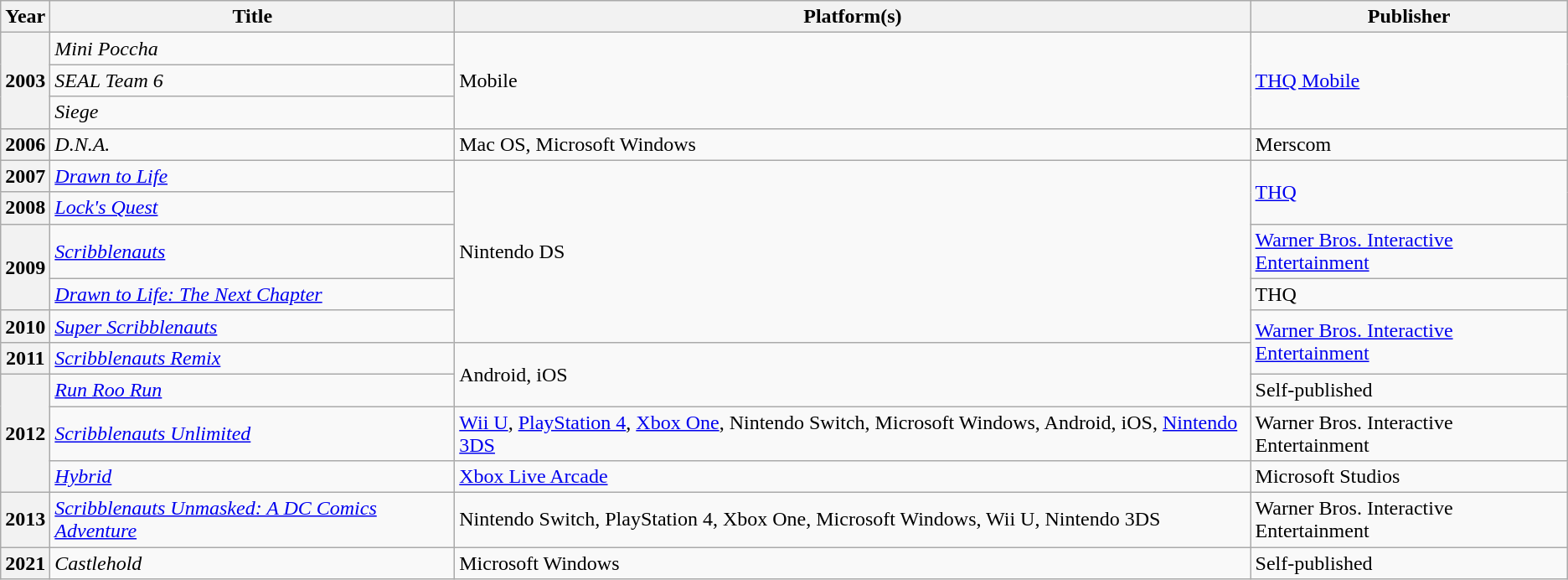<table class="wikitable sortable plainrowheaders">
<tr>
<th scope="col">Year</th>
<th scope="col">Title</th>
<th scope="col">Platform(s)</th>
<th scope="col">Publisher</th>
</tr>
<tr>
<th rowspan="3" scope="row">2003</th>
<td><em>Mini Poccha</em></td>
<td rowspan="3">Mobile</td>
<td rowspan="3"><a href='#'>THQ Mobile</a></td>
</tr>
<tr>
<td><em>SEAL Team 6</em></td>
</tr>
<tr>
<td><em>Siege</em></td>
</tr>
<tr>
<th scope="row">2006</th>
<td><em>D.N.A.</em></td>
<td>Mac OS, Microsoft Windows</td>
<td>Merscom</td>
</tr>
<tr>
<th scope="row">2007</th>
<td><em><a href='#'>Drawn to Life</a></em></td>
<td rowspan="5">Nintendo DS</td>
<td rowspan="2"><a href='#'>THQ</a></td>
</tr>
<tr>
<th scope="row">2008</th>
<td><em><a href='#'>Lock's Quest</a></em></td>
</tr>
<tr>
<th scope="row" rowspan="2">2009</th>
<td><em><a href='#'>Scribblenauts</a></em></td>
<td><a href='#'>Warner Bros. Interactive Entertainment</a></td>
</tr>
<tr>
<td><em><a href='#'>Drawn to Life: The Next Chapter</a></em></td>
<td>THQ</td>
</tr>
<tr>
<th scope="row">2010</th>
<td><em><a href='#'>Super Scribblenauts</a></em></td>
<td rowspan="2"><a href='#'>Warner Bros. Interactive Entertainment</a></td>
</tr>
<tr>
<th scope="row">2011</th>
<td><em><a href='#'>Scribblenauts Remix</a></em></td>
<td rowspan="2">Android, iOS</td>
</tr>
<tr>
<th scope="row" rowspan="3">2012</th>
<td><em><a href='#'>Run Roo Run</a></em></td>
<td>Self-published</td>
</tr>
<tr>
<td><em><a href='#'>Scribblenauts Unlimited</a></em></td>
<td><a href='#'>Wii U</a>, <a href='#'>PlayStation 4</a>, <a href='#'>Xbox One</a>, Nintendo Switch, Microsoft Windows, Android, iOS, <a href='#'>Nintendo 3DS</a></td>
<td>Warner Bros. Interactive Entertainment</td>
</tr>
<tr>
<td><a href='#'><em>Hybrid</em></a></td>
<td><a href='#'>Xbox Live Arcade</a></td>
<td>Microsoft Studios</td>
</tr>
<tr>
<th scope="row">2013</th>
<td><em><a href='#'>Scribblenauts Unmasked: A DC Comics Adventure</a></em></td>
<td>Nintendo Switch, PlayStation 4, Xbox One, Microsoft Windows, Wii U, Nintendo 3DS</td>
<td>Warner Bros. Interactive Entertainment</td>
</tr>
<tr>
<th scope="row">2021</th>
<td><em>Castlehold</em></td>
<td>Microsoft Windows</td>
<td>Self-published</td>
</tr>
</table>
